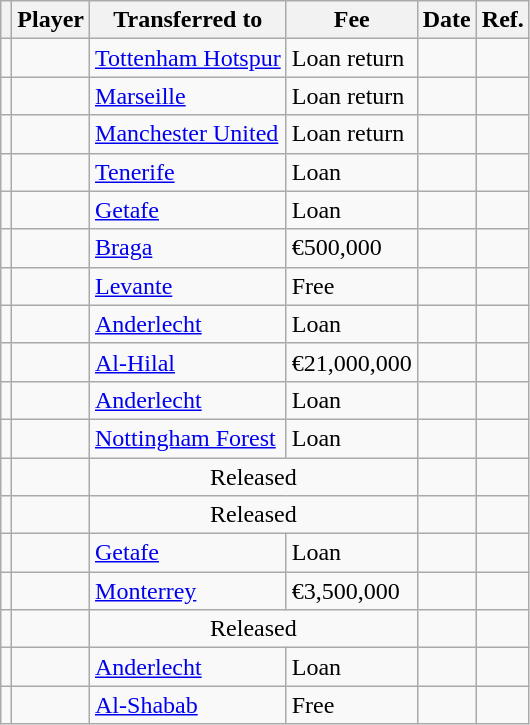<table class="wikitable plainrowheaders sortable">
<tr>
<th></th>
<th scope="col">Player</th>
<th>Transferred to</th>
<th style="width: 65px;">Fee</th>
<th scope="col">Date</th>
<th scope="col">Ref.</th>
</tr>
<tr>
<td align="center"></td>
<td></td>
<td> <a href='#'>Tottenham Hotspur</a></td>
<td>Loan return</td>
<td></td>
<td></td>
</tr>
<tr>
<td align="center"></td>
<td></td>
<td> <a href='#'>Marseille</a></td>
<td>Loan return</td>
<td></td>
<td></td>
</tr>
<tr>
<td align="center"></td>
<td></td>
<td> <a href='#'>Manchester United</a></td>
<td>Loan return</td>
<td></td>
<td></td>
</tr>
<tr>
<td align="center"></td>
<td></td>
<td> <a href='#'>Tenerife</a></td>
<td>Loan</td>
<td></td>
<td></td>
</tr>
<tr>
<td align="center"></td>
<td></td>
<td> <a href='#'>Getafe</a></td>
<td>Loan</td>
<td></td>
<td></td>
</tr>
<tr>
<td align="center"></td>
<td></td>
<td> <a href='#'>Braga</a></td>
<td>€500,000</td>
<td></td>
<td></td>
</tr>
<tr>
<td align="center"></td>
<td></td>
<td> <a href='#'>Levante</a></td>
<td>Free</td>
<td></td>
<td></td>
</tr>
<tr>
<td align="center"></td>
<td></td>
<td> <a href='#'>Anderlecht</a></td>
<td>Loan</td>
<td></td>
<td></td>
</tr>
<tr>
<td align="center"></td>
<td></td>
<td> <a href='#'>Al-Hilal</a></td>
<td>€21,000,000</td>
<td></td>
<td></td>
</tr>
<tr>
<td align="center"></td>
<td></td>
<td> <a href='#'>Anderlecht</a></td>
<td>Loan</td>
<td></td>
<td></td>
</tr>
<tr>
<td align="center"></td>
<td></td>
<td> <a href='#'>Nottingham Forest</a></td>
<td>Loan</td>
<td></td>
<td></td>
</tr>
<tr>
<td align=center></td>
<td></td>
<td colspan="2" style="text-align: center;">Released</td>
<td></td>
<td></td>
</tr>
<tr>
<td align="center"></td>
<td></td>
<td colspan="2" style="text-align: center;">Released</td>
<td></td>
<td></td>
</tr>
<tr>
<td align="center"></td>
<td></td>
<td> <a href='#'>Getafe</a></td>
<td>Loan</td>
<td></td>
<td></td>
</tr>
<tr>
<td align="center"></td>
<td></td>
<td> <a href='#'>Monterrey</a></td>
<td>€3,500,000</td>
<td></td>
<td></td>
</tr>
<tr>
<td align="center"></td>
<td></td>
<td colspan="2" style="text-align: center;">Released</td>
<td></td>
<td></td>
</tr>
<tr>
<td align="center"></td>
<td></td>
<td> <a href='#'>Anderlecht</a></td>
<td>Loan</td>
<td></td>
<td></td>
</tr>
<tr>
<td align="center"></td>
<td></td>
<td> <a href='#'>Al-Shabab</a></td>
<td>Free</td>
<td></td>
<td></td>
</tr>
</table>
